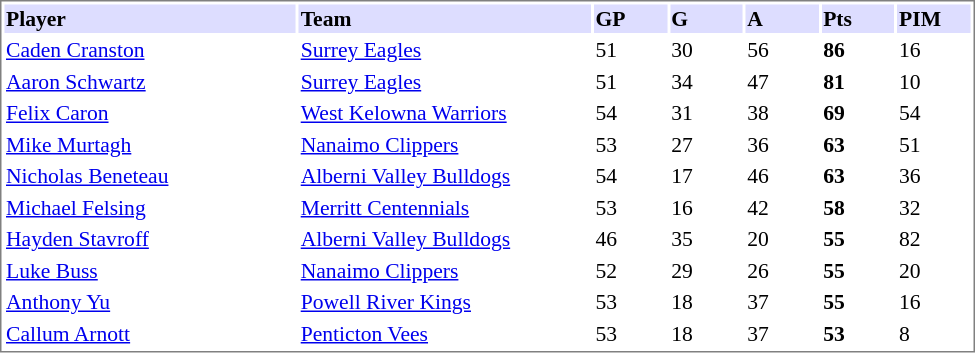<table cellpadding="0">
<tr style="text-align:left; vertical-align:top;">
<td></td>
<td><br><table cellpadding="1"  style="width:650px; font-size:90%; border:1px solid gray;">
<tr>
<th style="background:#ddf; width:30%;">Player</th>
<th style="background:#ddf; width:30%;">Team</th>
<th style="background:#ddf; width:7.5%;">GP</th>
<th style="background:#ddf; width:7.5%;">G</th>
<th style="background:#ddf; width:7.5%;">A</th>
<th style="background:#ddf; width:7.5%;">Pts</th>
<th style="background:#ddf; width:7.5%;">PIM</th>
</tr>
<tr>
<td><a href='#'>Caden Cranston</a></td>
<td><a href='#'>Surrey Eagles</a></td>
<td>51</td>
<td>30</td>
<td>56</td>
<td><strong>86</strong></td>
<td>16</td>
</tr>
<tr>
<td><a href='#'>Aaron Schwartz</a></td>
<td><a href='#'>Surrey Eagles</a></td>
<td>51</td>
<td>34</td>
<td>47</td>
<td><strong>81</strong></td>
<td>10</td>
</tr>
<tr>
<td><a href='#'>Felix Caron</a></td>
<td><a href='#'>West Kelowna Warriors</a></td>
<td>54</td>
<td>31</td>
<td>38</td>
<td><strong>69</strong></td>
<td>54</td>
</tr>
<tr>
<td><a href='#'>Mike Murtagh</a></td>
<td><a href='#'>Nanaimo Clippers</a></td>
<td>53</td>
<td>27</td>
<td>36</td>
<td><strong>63</strong></td>
<td>51</td>
</tr>
<tr>
<td><a href='#'>Nicholas Beneteau</a></td>
<td><a href='#'>Alberni Valley Bulldogs</a></td>
<td>54</td>
<td>17</td>
<td>46</td>
<td><strong>63</strong></td>
<td>36</td>
</tr>
<tr>
<td><a href='#'>Michael Felsing</a></td>
<td><a href='#'>Merritt Centennials</a></td>
<td>53</td>
<td>16</td>
<td>42</td>
<td><strong>58</strong></td>
<td>32</td>
</tr>
<tr>
<td><a href='#'>Hayden Stavroff</a></td>
<td><a href='#'>Alberni Valley Bulldogs</a></td>
<td>46</td>
<td>35</td>
<td>20</td>
<td><strong>55</strong></td>
<td>82</td>
</tr>
<tr>
<td><a href='#'>Luke Buss</a></td>
<td><a href='#'>Nanaimo Clippers</a></td>
<td>52</td>
<td>29</td>
<td>26</td>
<td><strong>55</strong></td>
<td>20</td>
</tr>
<tr>
<td><a href='#'>Anthony Yu</a></td>
<td><a href='#'>Powell River Kings</a></td>
<td>53</td>
<td>18</td>
<td>37</td>
<td><strong>55</strong></td>
<td>16</td>
</tr>
<tr>
<td><a href='#'>Callum Arnott</a></td>
<td><a href='#'>Penticton Vees</a></td>
<td>53</td>
<td>18</td>
<td>37</td>
<td><strong>53</strong></td>
<td>8</td>
</tr>
</table>
</td>
</tr>
</table>
